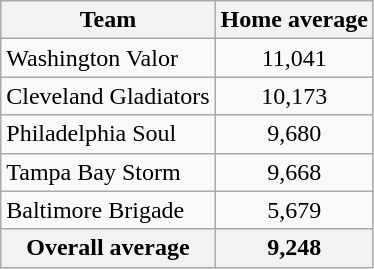<table class="wikitable">
<tr>
<th>Team</th>
<th>Home average</th>
</tr>
<tr>
<td>Washington Valor</td>
<td align="center">11,041</td>
</tr>
<tr>
<td>Cleveland Gladiators</td>
<td align="center">10,173</td>
</tr>
<tr>
<td>Philadelphia Soul</td>
<td align="center">9,680</td>
</tr>
<tr>
<td>Tampa Bay Storm</td>
<td align="center">9,668</td>
</tr>
<tr>
<td>Baltimore Brigade</td>
<td align="center">5,679</td>
</tr>
<tr>
<th>Overall average</th>
<th>9,248</th>
</tr>
</table>
